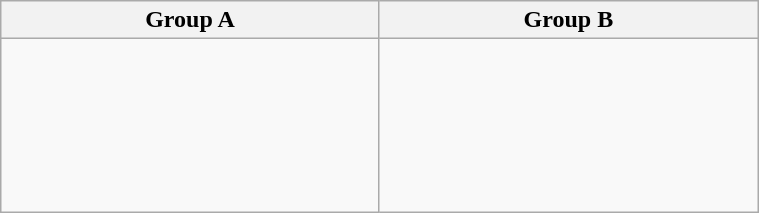<table class="wikitable" width=40%>
<tr>
<th width=25%>Group A</th>
<th width=25%>Group B</th>
</tr>
<tr>
<td><br><br>
<br>
<br>
<br>
<br>
</td>
<td><br><br>
<br>
<br>
<br>
<br>
</td>
</tr>
</table>
